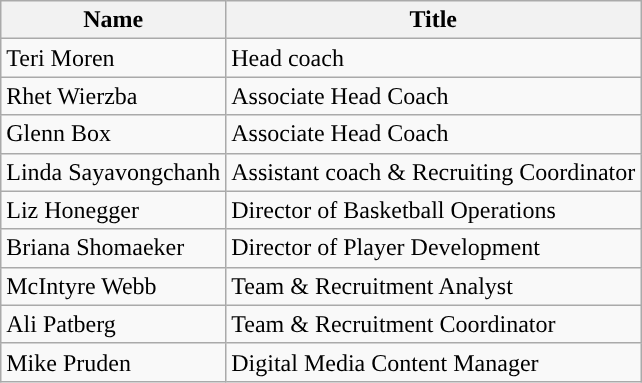<table class="wikitable">
<tr>
<th width=px>Name</th>
<th width=px>Title</th>
</tr>
<tr>
<td>Teri Moren</td>
<td>Head coach</td>
</tr>
<tr>
<td>Rhet Wierzba</td>
<td>Associate Head Coach</td>
</tr>
<tr>
<td>Glenn Box</td>
<td>Associate Head Coach</td>
</tr>
<tr>
<td>Linda Sayavongchanh</td>
<td>Assistant coach & Recruiting Coordinator</td>
</tr>
<tr>
<td>Liz Honegger</td>
<td>Director of Basketball Operations</td>
</tr>
<tr>
<td>Briana Shomaeker</td>
<td>Director of Player Development</td>
</tr>
<tr>
<td>McIntyre Webb</td>
<td>Team & Recruitment Analyst</td>
</tr>
<tr>
<td>Ali Patberg</td>
<td>Team & Recruitment Coordinator</td>
</tr>
<tr>
<td>Mike Pruden</td>
<td>Digital Media Content Manager</td>
</tr>
</table>
